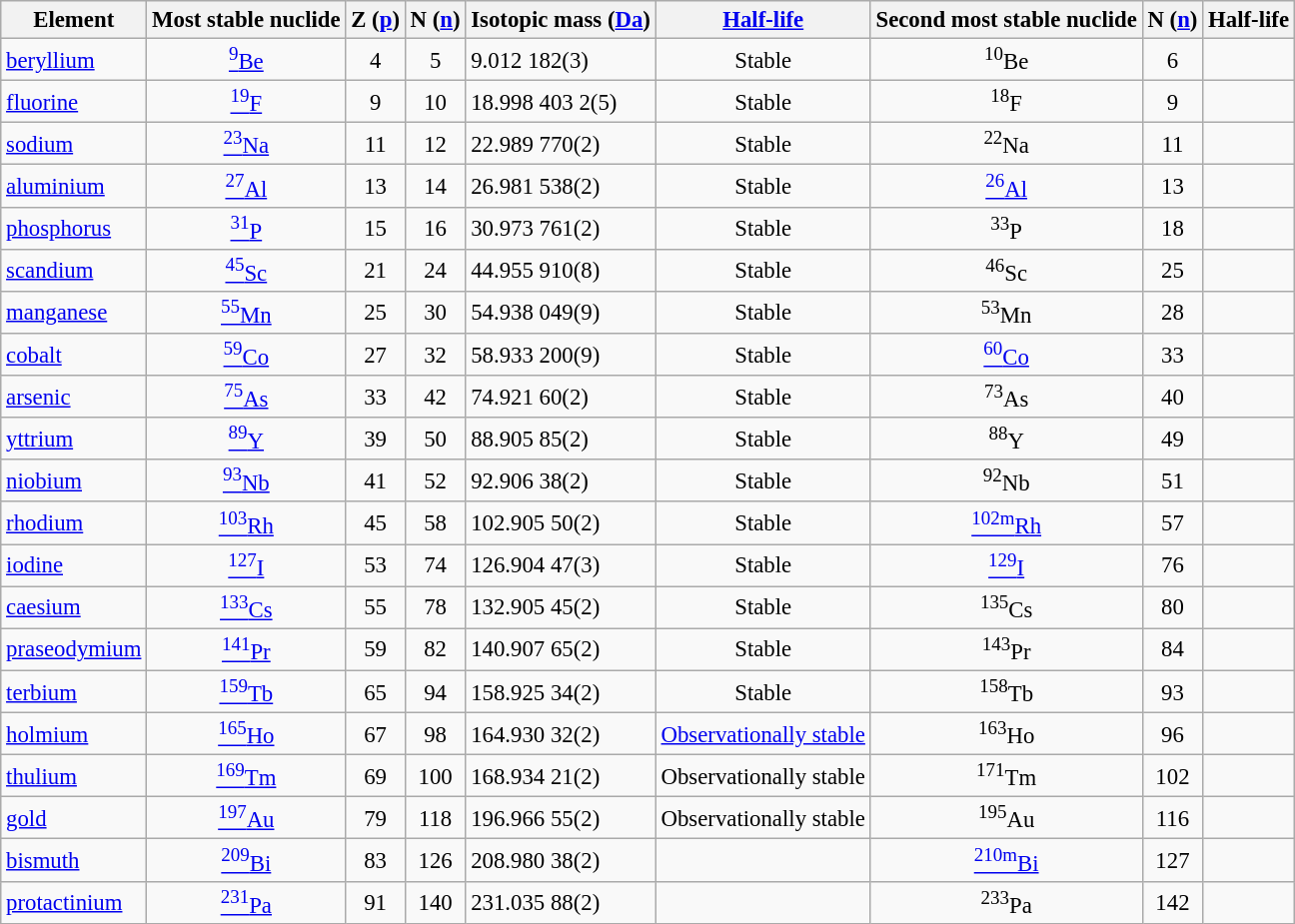<table class="wikitable" style="font-size:95%; white-space:nowrap">
<tr>
<th>Element</th>
<th>Most stable nuclide</th>
<th>Z (<a href='#'>p</a>)</th>
<th>N (<a href='#'>n</a>)</th>
<th>Isotopic mass (<a href='#'>Da</a>)</th>
<th><a href='#'>Half-life</a></th>
<th>Second most stable nuclide</th>
<th>N (<a href='#'>n</a>)</th>
<th>Half-life</th>
</tr>
<tr>
<td><a href='#'>beryllium</a></td>
<td align=center><a href='#'><sup>9</sup>Be</a></td>
<td align=center>4</td>
<td align=center>5</td>
<td>9.012 182(3)</td>
<td align=center>Stable</td>
<td align=center><sup>10</sup>Be</td>
<td align=center>6</td>
<td></td>
</tr>
<tr>
<td><a href='#'>fluorine</a></td>
<td align=center><a href='#'><sup>19</sup>F</a></td>
<td align=center>9</td>
<td align=center>10</td>
<td>18.998 403 2(5)</td>
<td align=center>Stable</td>
<td align=center><sup>18</sup>F</td>
<td align=center>9</td>
<td></td>
</tr>
<tr>
<td><a href='#'>sodium</a></td>
<td align=center><a href='#'><sup>23</sup>Na</a></td>
<td align=center>11</td>
<td align=center>12</td>
<td>22.989 770(2)</td>
<td align=center>Stable</td>
<td align=center><sup>22</sup>Na</td>
<td align=center>11</td>
<td></td>
</tr>
<tr>
<td><a href='#'>aluminium</a></td>
<td align=center><a href='#'><sup>27</sup>Al</a></td>
<td align=center>13</td>
<td align=center>14</td>
<td>26.981 538(2)</td>
<td align=center>Stable</td>
<td align=center><a href='#'><sup>26</sup>Al</a></td>
<td align=center>13</td>
<td></td>
</tr>
<tr>
<td><a href='#'>phosphorus</a></td>
<td align=center><a href='#'><sup>31</sup>P</a></td>
<td align=center>15</td>
<td align=center>16</td>
<td>30.973 761(2)</td>
<td align=center>Stable</td>
<td align=center><sup>33</sup>P</td>
<td align=center>18</td>
<td></td>
</tr>
<tr>
<td><a href='#'>scandium</a></td>
<td align=center><a href='#'><sup>45</sup>Sc</a></td>
<td align=center>21</td>
<td align=center>24</td>
<td>44.955 910(8)</td>
<td align=center>Stable</td>
<td align=center><sup>46</sup>Sc</td>
<td align=center>25</td>
<td></td>
</tr>
<tr>
<td><a href='#'>manganese</a></td>
<td align=center><a href='#'><sup>55</sup>Mn</a></td>
<td align=center>25</td>
<td align=center>30</td>
<td>54.938 049(9)</td>
<td align=center>Stable</td>
<td align=center><sup>53</sup>Mn</td>
<td align=center>28</td>
<td></td>
</tr>
<tr>
<td><a href='#'>cobalt</a></td>
<td align=center><a href='#'><sup>59</sup>Co</a></td>
<td align=center>27</td>
<td align=center>32</td>
<td>58.933 200(9)</td>
<td align=center>Stable</td>
<td align=center><a href='#'><sup>60</sup>Co</a></td>
<td align=center>33</td>
<td></td>
</tr>
<tr>
<td><a href='#'>arsenic</a></td>
<td align=center><a href='#'><sup>75</sup>As</a></td>
<td align=center>33</td>
<td align=center>42</td>
<td>74.921 60(2)</td>
<td align=center>Stable</td>
<td align=center><sup>73</sup>As</td>
<td align=center>40</td>
<td></td>
</tr>
<tr>
<td><a href='#'>yttrium</a></td>
<td align=center><a href='#'><sup>89</sup>Y</a></td>
<td align=center>39</td>
<td align=center>50</td>
<td>88.905 85(2)</td>
<td align=center>Stable</td>
<td align=center><sup>88</sup>Y</td>
<td align=center>49</td>
<td></td>
</tr>
<tr>
<td><a href='#'>niobium</a></td>
<td align=center><a href='#'><sup>93</sup>Nb</a></td>
<td align=center>41</td>
<td align=center>52</td>
<td>92.906 38(2)</td>
<td align=center>Stable</td>
<td align=center><sup>92</sup>Nb</td>
<td align=center>51</td>
<td></td>
</tr>
<tr>
<td><a href='#'>rhodium</a></td>
<td align=center><a href='#'><sup>103</sup>Rh</a></td>
<td align=center>45</td>
<td align=center>58</td>
<td>102.905 50(2)</td>
<td align=center>Stable</td>
<td align=center><a href='#'><sup>102m</sup>Rh</a></td>
<td align=center>57</td>
<td></td>
</tr>
<tr>
<td><a href='#'>iodine</a></td>
<td align=center><a href='#'><sup>127</sup>I</a></td>
<td align=center>53</td>
<td align=center>74</td>
<td>126.904 47(3)</td>
<td align=center>Stable</td>
<td align=center><a href='#'><sup>129</sup>I</a></td>
<td align=center>76</td>
<td></td>
</tr>
<tr>
<td><a href='#'>caesium</a></td>
<td align=center><a href='#'><sup>133</sup>Cs</a></td>
<td align=center>55</td>
<td align=center>78</td>
<td>132.905 45(2)</td>
<td align=center>Stable</td>
<td align=center><sup>135</sup>Cs</td>
<td align=center>80</td>
<td></td>
</tr>
<tr>
<td><a href='#'>praseodymium</a></td>
<td align=center><a href='#'><sup>141</sup>Pr</a></td>
<td align=center>59</td>
<td align=center>82</td>
<td>140.907 65(2)</td>
<td align=center>Stable</td>
<td align=center><sup>143</sup>Pr</td>
<td align=center>84</td>
<td></td>
</tr>
<tr>
<td><a href='#'>terbium</a></td>
<td align=center><a href='#'><sup>159</sup>Tb</a></td>
<td align=center>65</td>
<td align=center>94</td>
<td>158.925 34(2)</td>
<td align=center>Stable</td>
<td align=center><sup>158</sup>Tb</td>
<td align=center>93</td>
<td></td>
</tr>
<tr>
<td><a href='#'>holmium</a></td>
<td align=center><a href='#'><sup>165</sup>Ho</a></td>
<td align=center>67</td>
<td align=center>98</td>
<td>164.930 32(2)</td>
<td><a href='#'>Observationally stable</a></td>
<td align=center><sup>163</sup>Ho</td>
<td align=center>96</td>
<td></td>
</tr>
<tr>
<td><a href='#'>thulium</a></td>
<td align=center><a href='#'><sup>169</sup>Tm</a></td>
<td align=center>69</td>
<td align=center>100</td>
<td>168.934 21(2)</td>
<td>Observationally stable</td>
<td align=center><sup>171</sup>Tm</td>
<td align=center>102</td>
<td></td>
</tr>
<tr>
<td><a href='#'>gold</a></td>
<td align=center><a href='#'><sup>197</sup>Au</a></td>
<td align=center>79</td>
<td align=center>118</td>
<td>196.966 55(2)</td>
<td>Observationally stable</td>
<td align=center><sup>195</sup>Au</td>
<td align=center>116</td>
<td></td>
</tr>
<tr>
<td><a href='#'>bismuth</a></td>
<td align=center><a href='#'><sup>209</sup>Bi</a></td>
<td align=center>83</td>
<td align=center>126</td>
<td>208.980 38(2)</td>
<td align=center></td>
<td align=center><a href='#'><sup>210m</sup>Bi</a></td>
<td align=center>127</td>
<td></td>
</tr>
<tr>
<td><a href='#'>protactinium</a></td>
<td align=center><a href='#'><sup>231</sup>Pa</a></td>
<td align=center>91</td>
<td align=center>140</td>
<td>231.035 88(2)</td>
<td align=center></td>
<td align=center><sup>233</sup>Pa</td>
<td align=center>142</td>
<td></td>
</tr>
</table>
